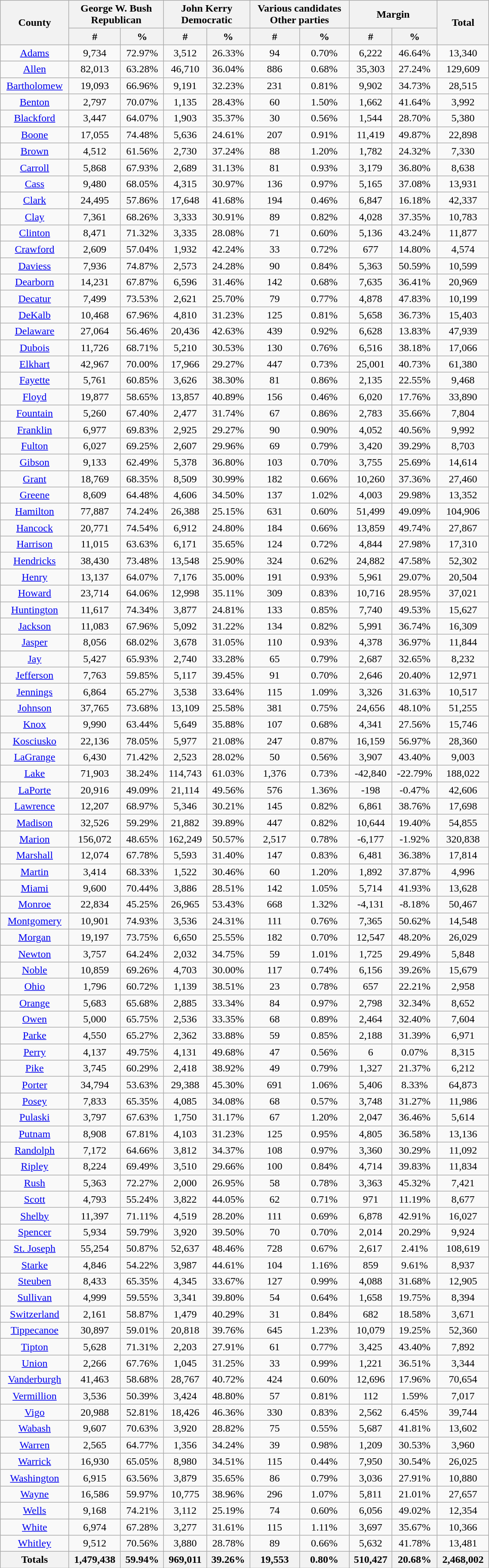<table width="60%" class="wikitable sortable">
<tr>
<th rowspan="2">County</th>
<th colspan="2">George W. Bush<br>Republican</th>
<th colspan="2">John Kerry<br>Democratic</th>
<th colspan="2">Various candidates<br>Other parties</th>
<th colspan="2">Margin</th>
<th rowspan="2">Total</th>
</tr>
<tr>
<th style="text-align:center;" data-sort-type="number">#</th>
<th style="text-align:center;" data-sort-type="number">%</th>
<th style="text-align:center;" data-sort-type="number">#</th>
<th style="text-align:center;" data-sort-type="number">%</th>
<th style="text-align:center;" data-sort-type="number">#</th>
<th style="text-align:center;" data-sort-type="number">%</th>
<th style="text-align:center;" data-sort-type="number">#</th>
<th style="text-align:center;" data-sort-type="number">%</th>
</tr>
<tr style="text-align:center;">
<td><a href='#'>Adams</a></td>
<td>9,734</td>
<td>72.97%</td>
<td>3,512</td>
<td>26.33%</td>
<td>94</td>
<td>0.70%</td>
<td>6,222</td>
<td>46.64%</td>
<td>13,340</td>
</tr>
<tr style="text-align:center;">
<td><a href='#'>Allen</a></td>
<td>82,013</td>
<td>63.28%</td>
<td>46,710</td>
<td>36.04%</td>
<td>886</td>
<td>0.68%</td>
<td>35,303</td>
<td>27.24%</td>
<td>129,609</td>
</tr>
<tr style="text-align:center;">
<td><a href='#'>Bartholomew</a></td>
<td>19,093</td>
<td>66.96%</td>
<td>9,191</td>
<td>32.23%</td>
<td>231</td>
<td>0.81%</td>
<td>9,902</td>
<td>34.73%</td>
<td>28,515</td>
</tr>
<tr style="text-align:center;">
<td><a href='#'>Benton</a></td>
<td>2,797</td>
<td>70.07%</td>
<td>1,135</td>
<td>28.43%</td>
<td>60</td>
<td>1.50%</td>
<td>1,662</td>
<td>41.64%</td>
<td>3,992</td>
</tr>
<tr style="text-align:center;">
<td><a href='#'>Blackford</a></td>
<td>3,447</td>
<td>64.07%</td>
<td>1,903</td>
<td>35.37%</td>
<td>30</td>
<td>0.56%</td>
<td>1,544</td>
<td>28.70%</td>
<td>5,380</td>
</tr>
<tr style="text-align:center;">
<td><a href='#'>Boone</a></td>
<td>17,055</td>
<td>74.48%</td>
<td>5,636</td>
<td>24.61%</td>
<td>207</td>
<td>0.91%</td>
<td>11,419</td>
<td>49.87%</td>
<td>22,898</td>
</tr>
<tr style="text-align:center;">
<td><a href='#'>Brown</a></td>
<td>4,512</td>
<td>61.56%</td>
<td>2,730</td>
<td>37.24%</td>
<td>88</td>
<td>1.20%</td>
<td>1,782</td>
<td>24.32%</td>
<td>7,330</td>
</tr>
<tr style="text-align:center;">
<td><a href='#'>Carroll</a></td>
<td>5,868</td>
<td>67.93%</td>
<td>2,689</td>
<td>31.13%</td>
<td>81</td>
<td>0.93%</td>
<td>3,179</td>
<td>36.80%</td>
<td>8,638</td>
</tr>
<tr style="text-align:center;">
<td><a href='#'>Cass</a></td>
<td>9,480</td>
<td>68.05%</td>
<td>4,315</td>
<td>30.97%</td>
<td>136</td>
<td>0.97%</td>
<td>5,165</td>
<td>37.08%</td>
<td>13,931</td>
</tr>
<tr style="text-align:center;">
<td><a href='#'>Clark</a></td>
<td>24,495</td>
<td>57.86%</td>
<td>17,648</td>
<td>41.68%</td>
<td>194</td>
<td>0.46%</td>
<td>6,847</td>
<td>16.18%</td>
<td>42,337</td>
</tr>
<tr style="text-align:center;">
<td><a href='#'>Clay</a></td>
<td>7,361</td>
<td>68.26%</td>
<td>3,333</td>
<td>30.91%</td>
<td>89</td>
<td>0.82%</td>
<td>4,028</td>
<td>37.35%</td>
<td>10,783</td>
</tr>
<tr style="text-align:center;">
<td><a href='#'>Clinton</a></td>
<td>8,471</td>
<td>71.32%</td>
<td>3,335</td>
<td>28.08%</td>
<td>71</td>
<td>0.60%</td>
<td>5,136</td>
<td>43.24%</td>
<td>11,877</td>
</tr>
<tr style="text-align:center;">
<td><a href='#'>Crawford</a></td>
<td>2,609</td>
<td>57.04%</td>
<td>1,932</td>
<td>42.24%</td>
<td>33</td>
<td>0.72%</td>
<td>677</td>
<td>14.80%</td>
<td>4,574</td>
</tr>
<tr style="text-align:center;">
<td><a href='#'>Daviess</a></td>
<td>7,936</td>
<td>74.87%</td>
<td>2,573</td>
<td>24.28%</td>
<td>90</td>
<td>0.84%</td>
<td>5,363</td>
<td>50.59%</td>
<td>10,599</td>
</tr>
<tr style="text-align:center;">
<td><a href='#'>Dearborn</a></td>
<td>14,231</td>
<td>67.87%</td>
<td>6,596</td>
<td>31.46%</td>
<td>142</td>
<td>0.68%</td>
<td>7,635</td>
<td>36.41%</td>
<td>20,969</td>
</tr>
<tr style="text-align:center;">
<td><a href='#'>Decatur</a></td>
<td>7,499</td>
<td>73.53%</td>
<td>2,621</td>
<td>25.70%</td>
<td>79</td>
<td>0.77%</td>
<td>4,878</td>
<td>47.83%</td>
<td>10,199</td>
</tr>
<tr style="text-align:center;">
<td><a href='#'>DeKalb</a></td>
<td>10,468</td>
<td>67.96%</td>
<td>4,810</td>
<td>31.23%</td>
<td>125</td>
<td>0.81%</td>
<td>5,658</td>
<td>36.73%</td>
<td>15,403</td>
</tr>
<tr style="text-align:center;">
<td><a href='#'>Delaware</a></td>
<td>27,064</td>
<td>56.46%</td>
<td>20,436</td>
<td>42.63%</td>
<td>439</td>
<td>0.92%</td>
<td>6,628</td>
<td>13.83%</td>
<td>47,939</td>
</tr>
<tr style="text-align:center;">
<td><a href='#'>Dubois</a></td>
<td>11,726</td>
<td>68.71%</td>
<td>5,210</td>
<td>30.53%</td>
<td>130</td>
<td>0.76%</td>
<td>6,516</td>
<td>38.18%</td>
<td>17,066</td>
</tr>
<tr style="text-align:center;">
<td><a href='#'>Elkhart</a></td>
<td>42,967</td>
<td>70.00%</td>
<td>17,966</td>
<td>29.27%</td>
<td>447</td>
<td>0.73%</td>
<td>25,001</td>
<td>40.73%</td>
<td>61,380</td>
</tr>
<tr style="text-align:center;">
<td><a href='#'>Fayette</a></td>
<td>5,761</td>
<td>60.85%</td>
<td>3,626</td>
<td>38.30%</td>
<td>81</td>
<td>0.86%</td>
<td>2,135</td>
<td>22.55%</td>
<td>9,468</td>
</tr>
<tr style="text-align:center;">
<td><a href='#'>Floyd</a></td>
<td>19,877</td>
<td>58.65%</td>
<td>13,857</td>
<td>40.89%</td>
<td>156</td>
<td>0.46%</td>
<td>6,020</td>
<td>17.76%</td>
<td>33,890</td>
</tr>
<tr style="text-align:center;">
<td><a href='#'>Fountain</a></td>
<td>5,260</td>
<td>67.40%</td>
<td>2,477</td>
<td>31.74%</td>
<td>67</td>
<td>0.86%</td>
<td>2,783</td>
<td>35.66%</td>
<td>7,804</td>
</tr>
<tr style="text-align:center;">
<td><a href='#'>Franklin</a></td>
<td>6,977</td>
<td>69.83%</td>
<td>2,925</td>
<td>29.27%</td>
<td>90</td>
<td>0.90%</td>
<td>4,052</td>
<td>40.56%</td>
<td>9,992</td>
</tr>
<tr style="text-align:center;">
<td><a href='#'>Fulton</a></td>
<td>6,027</td>
<td>69.25%</td>
<td>2,607</td>
<td>29.96%</td>
<td>69</td>
<td>0.79%</td>
<td>3,420</td>
<td>39.29%</td>
<td>8,703</td>
</tr>
<tr style="text-align:center;">
<td><a href='#'>Gibson</a></td>
<td>9,133</td>
<td>62.49%</td>
<td>5,378</td>
<td>36.80%</td>
<td>103</td>
<td>0.70%</td>
<td>3,755</td>
<td>25.69%</td>
<td>14,614</td>
</tr>
<tr style="text-align:center;">
<td><a href='#'>Grant</a></td>
<td>18,769</td>
<td>68.35%</td>
<td>8,509</td>
<td>30.99%</td>
<td>182</td>
<td>0.66%</td>
<td>10,260</td>
<td>37.36%</td>
<td>27,460</td>
</tr>
<tr style="text-align:center;">
<td><a href='#'>Greene</a></td>
<td>8,609</td>
<td>64.48%</td>
<td>4,606</td>
<td>34.50%</td>
<td>137</td>
<td>1.02%</td>
<td>4,003</td>
<td>29.98%</td>
<td>13,352</td>
</tr>
<tr style="text-align:center;">
<td><a href='#'>Hamilton</a></td>
<td>77,887</td>
<td>74.24%</td>
<td>26,388</td>
<td>25.15%</td>
<td>631</td>
<td>0.60%</td>
<td>51,499</td>
<td>49.09%</td>
<td>104,906</td>
</tr>
<tr style="text-align:center;">
<td><a href='#'>Hancock</a></td>
<td>20,771</td>
<td>74.54%</td>
<td>6,912</td>
<td>24.80%</td>
<td>184</td>
<td>0.66%</td>
<td>13,859</td>
<td>49.74%</td>
<td>27,867</td>
</tr>
<tr style="text-align:center;">
<td><a href='#'>Harrison</a></td>
<td>11,015</td>
<td>63.63%</td>
<td>6,171</td>
<td>35.65%</td>
<td>124</td>
<td>0.72%</td>
<td>4,844</td>
<td>27.98%</td>
<td>17,310</td>
</tr>
<tr style="text-align:center;">
<td><a href='#'>Hendricks</a></td>
<td>38,430</td>
<td>73.48%</td>
<td>13,548</td>
<td>25.90%</td>
<td>324</td>
<td>0.62%</td>
<td>24,882</td>
<td>47.58%</td>
<td>52,302</td>
</tr>
<tr style="text-align:center;">
<td><a href='#'>Henry</a></td>
<td>13,137</td>
<td>64.07%</td>
<td>7,176</td>
<td>35.00%</td>
<td>191</td>
<td>0.93%</td>
<td>5,961</td>
<td>29.07%</td>
<td>20,504</td>
</tr>
<tr style="text-align:center;">
<td><a href='#'>Howard</a></td>
<td>23,714</td>
<td>64.06%</td>
<td>12,998</td>
<td>35.11%</td>
<td>309</td>
<td>0.83%</td>
<td>10,716</td>
<td>28.95%</td>
<td>37,021</td>
</tr>
<tr style="text-align:center;">
<td><a href='#'>Huntington</a></td>
<td>11,617</td>
<td>74.34%</td>
<td>3,877</td>
<td>24.81%</td>
<td>133</td>
<td>0.85%</td>
<td>7,740</td>
<td>49.53%</td>
<td>15,627</td>
</tr>
<tr style="text-align:center;">
<td><a href='#'>Jackson</a></td>
<td>11,083</td>
<td>67.96%</td>
<td>5,092</td>
<td>31.22%</td>
<td>134</td>
<td>0.82%</td>
<td>5,991</td>
<td>36.74%</td>
<td>16,309</td>
</tr>
<tr style="text-align:center;">
<td><a href='#'>Jasper</a></td>
<td>8,056</td>
<td>68.02%</td>
<td>3,678</td>
<td>31.05%</td>
<td>110</td>
<td>0.93%</td>
<td>4,378</td>
<td>36.97%</td>
<td>11,844</td>
</tr>
<tr style="text-align:center;">
<td><a href='#'>Jay</a></td>
<td>5,427</td>
<td>65.93%</td>
<td>2,740</td>
<td>33.28%</td>
<td>65</td>
<td>0.79%</td>
<td>2,687</td>
<td>32.65%</td>
<td>8,232</td>
</tr>
<tr style="text-align:center;">
<td><a href='#'>Jefferson</a></td>
<td>7,763</td>
<td>59.85%</td>
<td>5,117</td>
<td>39.45%</td>
<td>91</td>
<td>0.70%</td>
<td>2,646</td>
<td>20.40%</td>
<td>12,971</td>
</tr>
<tr style="text-align:center;">
<td><a href='#'>Jennings</a></td>
<td>6,864</td>
<td>65.27%</td>
<td>3,538</td>
<td>33.64%</td>
<td>115</td>
<td>1.09%</td>
<td>3,326</td>
<td>31.63%</td>
<td>10,517</td>
</tr>
<tr style="text-align:center;">
<td><a href='#'>Johnson</a></td>
<td>37,765</td>
<td>73.68%</td>
<td>13,109</td>
<td>25.58%</td>
<td>381</td>
<td>0.75%</td>
<td>24,656</td>
<td>48.10%</td>
<td>51,255</td>
</tr>
<tr style="text-align:center;">
<td><a href='#'>Knox</a></td>
<td>9,990</td>
<td>63.44%</td>
<td>5,649</td>
<td>35.88%</td>
<td>107</td>
<td>0.68%</td>
<td>4,341</td>
<td>27.56%</td>
<td>15,746</td>
</tr>
<tr style="text-align:center;">
<td><a href='#'>Kosciusko</a></td>
<td>22,136</td>
<td>78.05%</td>
<td>5,977</td>
<td>21.08%</td>
<td>247</td>
<td>0.87%</td>
<td>16,159</td>
<td>56.97%</td>
<td>28,360</td>
</tr>
<tr style="text-align:center;">
<td><a href='#'>LaGrange</a></td>
<td>6,430</td>
<td>71.42%</td>
<td>2,523</td>
<td>28.02%</td>
<td>50</td>
<td>0.56%</td>
<td>3,907</td>
<td>43.40%</td>
<td>9,003</td>
</tr>
<tr style="text-align:center;">
<td><a href='#'>Lake</a></td>
<td>71,903</td>
<td>38.24%</td>
<td>114,743</td>
<td>61.03%</td>
<td>1,376</td>
<td>0.73%</td>
<td>-42,840</td>
<td>-22.79%</td>
<td>188,022</td>
</tr>
<tr style="text-align:center;">
<td><a href='#'>LaPorte</a></td>
<td>20,916</td>
<td>49.09%</td>
<td>21,114</td>
<td>49.56%</td>
<td>576</td>
<td>1.36%</td>
<td>-198</td>
<td>-0.47%</td>
<td>42,606</td>
</tr>
<tr style="text-align:center;">
<td><a href='#'>Lawrence</a></td>
<td>12,207</td>
<td>68.97%</td>
<td>5,346</td>
<td>30.21%</td>
<td>145</td>
<td>0.82%</td>
<td>6,861</td>
<td>38.76%</td>
<td>17,698</td>
</tr>
<tr style="text-align:center;">
<td><a href='#'>Madison</a></td>
<td>32,526</td>
<td>59.29%</td>
<td>21,882</td>
<td>39.89%</td>
<td>447</td>
<td>0.82%</td>
<td>10,644</td>
<td>19.40%</td>
<td>54,855</td>
</tr>
<tr style="text-align:center;">
<td><a href='#'>Marion</a></td>
<td>156,072</td>
<td>48.65%</td>
<td>162,249</td>
<td>50.57%</td>
<td>2,517</td>
<td>0.78%</td>
<td>-6,177</td>
<td>-1.92%</td>
<td>320,838</td>
</tr>
<tr style="text-align:center;">
<td><a href='#'>Marshall</a></td>
<td>12,074</td>
<td>67.78%</td>
<td>5,593</td>
<td>31.40%</td>
<td>147</td>
<td>0.83%</td>
<td>6,481</td>
<td>36.38%</td>
<td>17,814</td>
</tr>
<tr style="text-align:center;">
<td><a href='#'>Martin</a></td>
<td>3,414</td>
<td>68.33%</td>
<td>1,522</td>
<td>30.46%</td>
<td>60</td>
<td>1.20%</td>
<td>1,892</td>
<td>37.87%</td>
<td>4,996</td>
</tr>
<tr style="text-align:center;">
<td><a href='#'>Miami</a></td>
<td>9,600</td>
<td>70.44%</td>
<td>3,886</td>
<td>28.51%</td>
<td>142</td>
<td>1.05%</td>
<td>5,714</td>
<td>41.93%</td>
<td>13,628</td>
</tr>
<tr style="text-align:center;">
<td><a href='#'>Monroe</a></td>
<td>22,834</td>
<td>45.25%</td>
<td>26,965</td>
<td>53.43%</td>
<td>668</td>
<td>1.32%</td>
<td>-4,131</td>
<td>-8.18%</td>
<td>50,467</td>
</tr>
<tr style="text-align:center;">
<td><a href='#'>Montgomery</a></td>
<td>10,901</td>
<td>74.93%</td>
<td>3,536</td>
<td>24.31%</td>
<td>111</td>
<td>0.76%</td>
<td>7,365</td>
<td>50.62%</td>
<td>14,548</td>
</tr>
<tr style="text-align:center;">
<td><a href='#'>Morgan</a></td>
<td>19,197</td>
<td>73.75%</td>
<td>6,650</td>
<td>25.55%</td>
<td>182</td>
<td>0.70%</td>
<td>12,547</td>
<td>48.20%</td>
<td>26,029</td>
</tr>
<tr style="text-align:center;">
<td><a href='#'>Newton</a></td>
<td>3,757</td>
<td>64.24%</td>
<td>2,032</td>
<td>34.75%</td>
<td>59</td>
<td>1.01%</td>
<td>1,725</td>
<td>29.49%</td>
<td>5,848</td>
</tr>
<tr style="text-align:center;">
<td><a href='#'>Noble</a></td>
<td>10,859</td>
<td>69.26%</td>
<td>4,703</td>
<td>30.00%</td>
<td>117</td>
<td>0.74%</td>
<td>6,156</td>
<td>39.26%</td>
<td>15,679</td>
</tr>
<tr style="text-align:center;">
<td><a href='#'>Ohio</a></td>
<td>1,796</td>
<td>60.72%</td>
<td>1,139</td>
<td>38.51%</td>
<td>23</td>
<td>0.78%</td>
<td>657</td>
<td>22.21%</td>
<td>2,958</td>
</tr>
<tr style="text-align:center;">
<td><a href='#'>Orange</a></td>
<td>5,683</td>
<td>65.68%</td>
<td>2,885</td>
<td>33.34%</td>
<td>84</td>
<td>0.97%</td>
<td>2,798</td>
<td>32.34%</td>
<td>8,652</td>
</tr>
<tr style="text-align:center;">
<td><a href='#'>Owen</a></td>
<td>5,000</td>
<td>65.75%</td>
<td>2,536</td>
<td>33.35%</td>
<td>68</td>
<td>0.89%</td>
<td>2,464</td>
<td>32.40%</td>
<td>7,604</td>
</tr>
<tr style="text-align:center;">
<td><a href='#'>Parke</a></td>
<td>4,550</td>
<td>65.27%</td>
<td>2,362</td>
<td>33.88%</td>
<td>59</td>
<td>0.85%</td>
<td>2,188</td>
<td>31.39%</td>
<td>6,971</td>
</tr>
<tr style="text-align:center;">
<td><a href='#'>Perry</a></td>
<td>4,137</td>
<td>49.75%</td>
<td>4,131</td>
<td>49.68%</td>
<td>47</td>
<td>0.56%</td>
<td>6</td>
<td>0.07%</td>
<td>8,315</td>
</tr>
<tr style="text-align:center;">
<td><a href='#'>Pike</a></td>
<td>3,745</td>
<td>60.29%</td>
<td>2,418</td>
<td>38.92%</td>
<td>49</td>
<td>0.79%</td>
<td>1,327</td>
<td>21.37%</td>
<td>6,212</td>
</tr>
<tr style="text-align:center;">
<td><a href='#'>Porter</a></td>
<td>34,794</td>
<td>53.63%</td>
<td>29,388</td>
<td>45.30%</td>
<td>691</td>
<td>1.06%</td>
<td>5,406</td>
<td>8.33%</td>
<td>64,873</td>
</tr>
<tr style="text-align:center;">
<td><a href='#'>Posey</a></td>
<td>7,833</td>
<td>65.35%</td>
<td>4,085</td>
<td>34.08%</td>
<td>68</td>
<td>0.57%</td>
<td>3,748</td>
<td>31.27%</td>
<td>11,986</td>
</tr>
<tr style="text-align:center;">
<td><a href='#'>Pulaski</a></td>
<td>3,797</td>
<td>67.63%</td>
<td>1,750</td>
<td>31.17%</td>
<td>67</td>
<td>1.20%</td>
<td>2,047</td>
<td>36.46%</td>
<td>5,614</td>
</tr>
<tr style="text-align:center;">
<td><a href='#'>Putnam</a></td>
<td>8,908</td>
<td>67.81%</td>
<td>4,103</td>
<td>31.23%</td>
<td>125</td>
<td>0.95%</td>
<td>4,805</td>
<td>36.58%</td>
<td>13,136</td>
</tr>
<tr style="text-align:center;">
<td><a href='#'>Randolph</a></td>
<td>7,172</td>
<td>64.66%</td>
<td>3,812</td>
<td>34.37%</td>
<td>108</td>
<td>0.97%</td>
<td>3,360</td>
<td>30.29%</td>
<td>11,092</td>
</tr>
<tr style="text-align:center;">
<td><a href='#'>Ripley</a></td>
<td>8,224</td>
<td>69.49%</td>
<td>3,510</td>
<td>29.66%</td>
<td>100</td>
<td>0.84%</td>
<td>4,714</td>
<td>39.83%</td>
<td>11,834</td>
</tr>
<tr style="text-align:center;">
<td><a href='#'>Rush</a></td>
<td>5,363</td>
<td>72.27%</td>
<td>2,000</td>
<td>26.95%</td>
<td>58</td>
<td>0.78%</td>
<td>3,363</td>
<td>45.32%</td>
<td>7,421</td>
</tr>
<tr style="text-align:center;">
<td><a href='#'>Scott</a></td>
<td>4,793</td>
<td>55.24%</td>
<td>3,822</td>
<td>44.05%</td>
<td>62</td>
<td>0.71%</td>
<td>971</td>
<td>11.19%</td>
<td>8,677</td>
</tr>
<tr style="text-align:center;">
<td><a href='#'>Shelby</a></td>
<td>11,397</td>
<td>71.11%</td>
<td>4,519</td>
<td>28.20%</td>
<td>111</td>
<td>0.69%</td>
<td>6,878</td>
<td>42.91%</td>
<td>16,027</td>
</tr>
<tr style="text-align:center;">
<td><a href='#'>Spencer</a></td>
<td>5,934</td>
<td>59.79%</td>
<td>3,920</td>
<td>39.50%</td>
<td>70</td>
<td>0.70%</td>
<td>2,014</td>
<td>20.29%</td>
<td>9,924</td>
</tr>
<tr style="text-align:center;">
<td><a href='#'>St. Joseph</a></td>
<td>55,254</td>
<td>50.87%</td>
<td>52,637</td>
<td>48.46%</td>
<td>728</td>
<td>0.67%</td>
<td>2,617</td>
<td>2.41%</td>
<td>108,619</td>
</tr>
<tr style="text-align:center;">
<td><a href='#'>Starke</a></td>
<td>4,846</td>
<td>54.22%</td>
<td>3,987</td>
<td>44.61%</td>
<td>104</td>
<td>1.16%</td>
<td>859</td>
<td>9.61%</td>
<td>8,937</td>
</tr>
<tr style="text-align:center;">
<td><a href='#'>Steuben</a></td>
<td>8,433</td>
<td>65.35%</td>
<td>4,345</td>
<td>33.67%</td>
<td>127</td>
<td>0.99%</td>
<td>4,088</td>
<td>31.68%</td>
<td>12,905</td>
</tr>
<tr style="text-align:center;">
<td><a href='#'>Sullivan</a></td>
<td>4,999</td>
<td>59.55%</td>
<td>3,341</td>
<td>39.80%</td>
<td>54</td>
<td>0.64%</td>
<td>1,658</td>
<td>19.75%</td>
<td>8,394</td>
</tr>
<tr style="text-align:center;">
<td><a href='#'>Switzerland</a></td>
<td>2,161</td>
<td>58.87%</td>
<td>1,479</td>
<td>40.29%</td>
<td>31</td>
<td>0.84%</td>
<td>682</td>
<td>18.58%</td>
<td>3,671</td>
</tr>
<tr style="text-align:center;">
<td><a href='#'>Tippecanoe</a></td>
<td>30,897</td>
<td>59.01%</td>
<td>20,818</td>
<td>39.76%</td>
<td>645</td>
<td>1.23%</td>
<td>10,079</td>
<td>19.25%</td>
<td>52,360</td>
</tr>
<tr style="text-align:center;">
<td><a href='#'>Tipton</a></td>
<td>5,628</td>
<td>71.31%</td>
<td>2,203</td>
<td>27.91%</td>
<td>61</td>
<td>0.77%</td>
<td>3,425</td>
<td>43.40%</td>
<td>7,892</td>
</tr>
<tr style="text-align:center;">
<td><a href='#'>Union</a></td>
<td>2,266</td>
<td>67.76%</td>
<td>1,045</td>
<td>31.25%</td>
<td>33</td>
<td>0.99%</td>
<td>1,221</td>
<td>36.51%</td>
<td>3,344</td>
</tr>
<tr style="text-align:center;">
<td><a href='#'>Vanderburgh</a></td>
<td>41,463</td>
<td>58.68%</td>
<td>28,767</td>
<td>40.72%</td>
<td>424</td>
<td>0.60%</td>
<td>12,696</td>
<td>17.96%</td>
<td>70,654</td>
</tr>
<tr style="text-align:center;">
<td><a href='#'>Vermillion</a></td>
<td>3,536</td>
<td>50.39%</td>
<td>3,424</td>
<td>48.80%</td>
<td>57</td>
<td>0.81%</td>
<td>112</td>
<td>1.59%</td>
<td>7,017</td>
</tr>
<tr style="text-align:center;">
<td><a href='#'>Vigo</a></td>
<td>20,988</td>
<td>52.81%</td>
<td>18,426</td>
<td>46.36%</td>
<td>330</td>
<td>0.83%</td>
<td>2,562</td>
<td>6.45%</td>
<td>39,744</td>
</tr>
<tr style="text-align:center;">
<td><a href='#'>Wabash</a></td>
<td>9,607</td>
<td>70.63%</td>
<td>3,920</td>
<td>28.82%</td>
<td>75</td>
<td>0.55%</td>
<td>5,687</td>
<td>41.81%</td>
<td>13,602</td>
</tr>
<tr style="text-align:center;">
<td><a href='#'>Warren</a></td>
<td>2,565</td>
<td>64.77%</td>
<td>1,356</td>
<td>34.24%</td>
<td>39</td>
<td>0.98%</td>
<td>1,209</td>
<td>30.53%</td>
<td>3,960</td>
</tr>
<tr style="text-align:center;">
<td><a href='#'>Warrick</a></td>
<td>16,930</td>
<td>65.05%</td>
<td>8,980</td>
<td>34.51%</td>
<td>115</td>
<td>0.44%</td>
<td>7,950</td>
<td>30.54%</td>
<td>26,025</td>
</tr>
<tr style="text-align:center;">
<td><a href='#'>Washington</a></td>
<td>6,915</td>
<td>63.56%</td>
<td>3,879</td>
<td>35.65%</td>
<td>86</td>
<td>0.79%</td>
<td>3,036</td>
<td>27.91%</td>
<td>10,880</td>
</tr>
<tr style="text-align:center;">
<td><a href='#'>Wayne</a></td>
<td>16,586</td>
<td>59.97%</td>
<td>10,775</td>
<td>38.96%</td>
<td>296</td>
<td>1.07%</td>
<td>5,811</td>
<td>21.01%</td>
<td>27,657</td>
</tr>
<tr style="text-align:center;">
<td><a href='#'>Wells</a></td>
<td>9,168</td>
<td>74.21%</td>
<td>3,112</td>
<td>25.19%</td>
<td>74</td>
<td>0.60%</td>
<td>6,056</td>
<td>49.02%</td>
<td>12,354</td>
</tr>
<tr style="text-align:center;">
<td><a href='#'>White</a></td>
<td>6,974</td>
<td>67.28%</td>
<td>3,277</td>
<td>31.61%</td>
<td>115</td>
<td>1.11%</td>
<td>3,697</td>
<td>35.67%</td>
<td>10,366</td>
</tr>
<tr style="text-align:center;">
<td><a href='#'>Whitley</a></td>
<td>9,512</td>
<td>70.56%</td>
<td>3,880</td>
<td>28.78%</td>
<td>89</td>
<td>0.66%</td>
<td>5,632</td>
<td>41.78%</td>
<td>13,481</td>
</tr>
<tr>
<th>Totals</th>
<th>1,479,438</th>
<th>59.94%</th>
<th>969,011</th>
<th>39.26%</th>
<th>19,553</th>
<th>0.80%</th>
<th>510,427</th>
<th>20.68%</th>
<th>2,468,002</th>
</tr>
</table>
